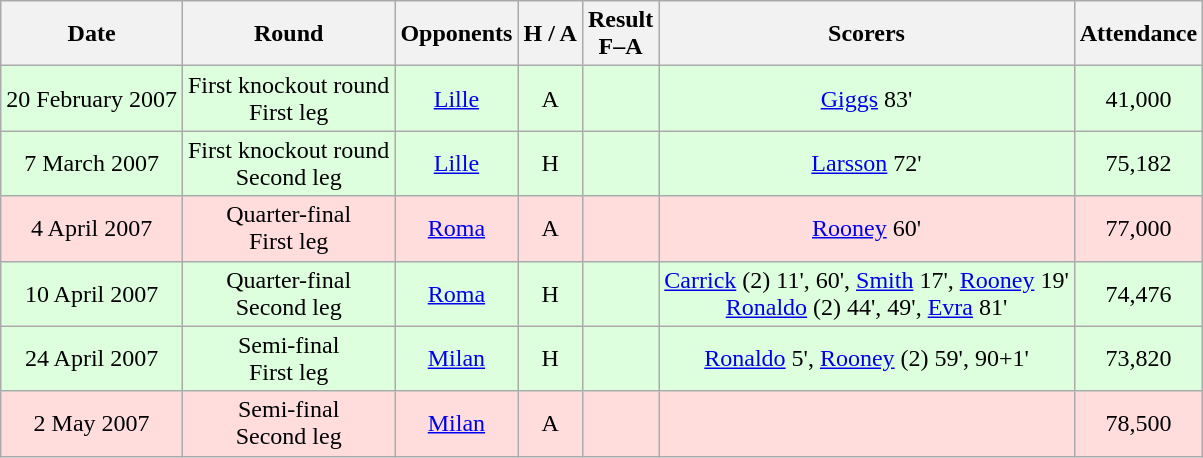<table class="wikitable" style="text-align:center">
<tr>
<th>Date</th>
<th>Round</th>
<th>Opponents</th>
<th>H / A</th>
<th>Result<br>F–A</th>
<th>Scorers</th>
<th>Attendance</th>
</tr>
<tr bgcolor="#ddffdd">
<td>20 February 2007</td>
<td>First knockout round<br>First leg</td>
<td><a href='#'>Lille</a></td>
<td>A</td>
<td></td>
<td><a href='#'>Giggs</a> 83'</td>
<td>41,000</td>
</tr>
<tr bgcolor="#ddffdd">
<td>7 March 2007</td>
<td>First knockout round<br>Second leg</td>
<td><a href='#'>Lille</a></td>
<td>H</td>
<td></td>
<td><a href='#'>Larsson</a> 72'</td>
<td>75,182</td>
</tr>
<tr bgcolor="#ffdddd">
<td>4 April 2007</td>
<td>Quarter-final<br>First leg</td>
<td><a href='#'>Roma</a></td>
<td>A</td>
<td></td>
<td><a href='#'>Rooney</a> 60'</td>
<td>77,000</td>
</tr>
<tr bgcolor="#ddffdd">
<td>10 April 2007</td>
<td>Quarter-final<br>Second leg</td>
<td><a href='#'>Roma</a></td>
<td>H</td>
<td></td>
<td><a href='#'>Carrick</a> (2) 11', 60', <a href='#'>Smith</a> 17', <a href='#'>Rooney</a> 19'<br><a href='#'>Ronaldo</a> (2) 44', 49', <a href='#'>Evra</a> 81'</td>
<td>74,476</td>
</tr>
<tr bgcolor="#ddffdd">
<td>24 April 2007</td>
<td>Semi-final<br>First leg</td>
<td><a href='#'>Milan</a></td>
<td>H</td>
<td></td>
<td><a href='#'>Ronaldo</a> 5', <a href='#'>Rooney</a> (2) 59', 90+1'</td>
<td>73,820</td>
</tr>
<tr bgcolor="#ffdddd">
<td>2 May 2007</td>
<td>Semi-final<br>Second leg</td>
<td><a href='#'>Milan</a></td>
<td>A</td>
<td></td>
<td></td>
<td>78,500</td>
</tr>
</table>
